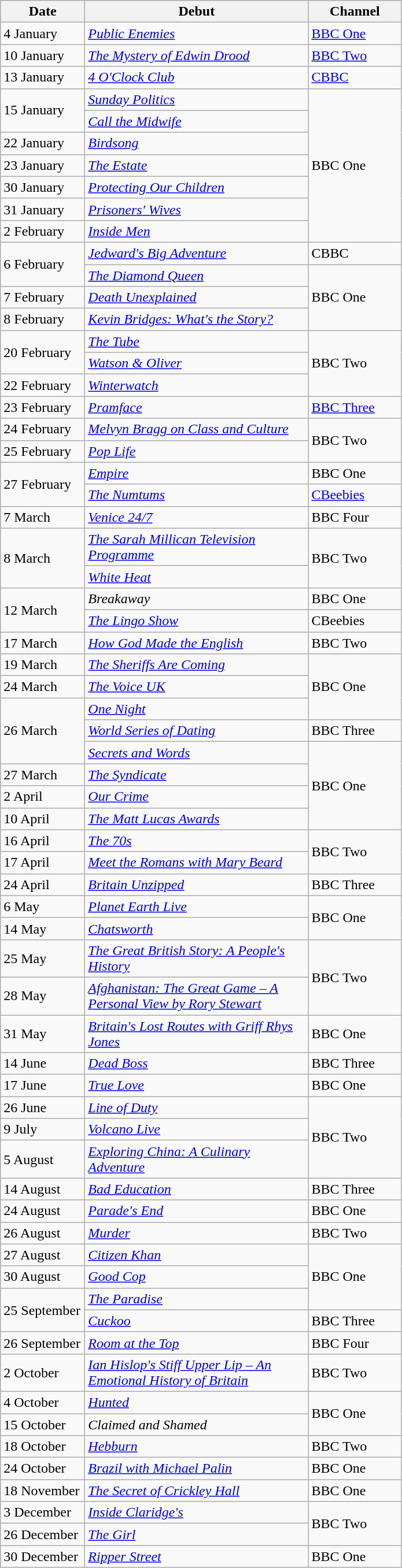<table class="wikitable">
<tr>
<th width=90>Date</th>
<th width=250>Debut</th>
<th width=100>Channel</th>
</tr>
<tr>
<td>4 January</td>
<td><em><a href='#'>Public Enemies</a></em></td>
<td><a href='#'>BBC One</a></td>
</tr>
<tr>
<td>10 January</td>
<td><em><a href='#'>The Mystery of Edwin Drood</a></em></td>
<td><a href='#'>BBC Two</a></td>
</tr>
<tr>
<td>13 January</td>
<td><em><a href='#'>4 O'Clock Club</a></em></td>
<td><a href='#'>CBBC</a></td>
</tr>
<tr>
<td rowspan=2>15 January</td>
<td><em><a href='#'>Sunday Politics</a></em></td>
<td rowspan=7>BBC One</td>
</tr>
<tr>
<td><em><a href='#'>Call the Midwife</a></em></td>
</tr>
<tr>
<td>22 January</td>
<td><em><a href='#'>Birdsong</a></em></td>
</tr>
<tr>
<td>23 January</td>
<td><em><a href='#'>The Estate</a></em></td>
</tr>
<tr>
<td>30 January</td>
<td><em><a href='#'>Protecting Our Children</a></em></td>
</tr>
<tr>
<td>31 January</td>
<td><em><a href='#'>Prisoners' Wives</a></em></td>
</tr>
<tr>
<td>2 February</td>
<td><em><a href='#'>Inside Men</a></em></td>
</tr>
<tr>
<td rowspan=2>6 February</td>
<td><em><a href='#'>Jedward's Big Adventure</a></em></td>
<td>CBBC</td>
</tr>
<tr>
<td><em><a href='#'>The Diamond Queen</a></em></td>
<td rowspan=3>BBC One</td>
</tr>
<tr>
<td>7 February</td>
<td><em><a href='#'>Death Unexplained</a></em></td>
</tr>
<tr>
<td>8 February</td>
<td><em><a href='#'>Kevin Bridges: What's the Story?</a></em></td>
</tr>
<tr>
<td rowspan=2>20 February</td>
<td><em><a href='#'>The Tube</a></em></td>
<td rowspan=3>BBC Two</td>
</tr>
<tr>
<td><em><a href='#'>Watson & Oliver</a></em></td>
</tr>
<tr>
<td>22 February</td>
<td><em><a href='#'>Winterwatch</a></em></td>
</tr>
<tr>
<td>23 February</td>
<td><em><a href='#'>Pramface</a></em></td>
<td><a href='#'>BBC Three</a></td>
</tr>
<tr>
<td>24 February</td>
<td><em><a href='#'>Melvyn Bragg on Class and Culture</a></em></td>
<td rowspan=2>BBC Two</td>
</tr>
<tr>
<td>25 February</td>
<td><em><a href='#'>Pop Life</a></em></td>
</tr>
<tr>
<td rowspan=2>27 February</td>
<td><em><a href='#'>Empire</a></em></td>
<td>BBC One</td>
</tr>
<tr>
<td><em><a href='#'>The Numtums</a></em></td>
<td><a href='#'>CBeebies</a></td>
</tr>
<tr>
<td>7 March</td>
<td><em><a href='#'>Venice 24/7</a></em></td>
<td>BBC Four</td>
</tr>
<tr>
<td rowspan=2>8 March</td>
<td><em><a href='#'>The Sarah Millican Television Programme</a></em></td>
<td rowspan=2>BBC Two</td>
</tr>
<tr>
<td><em><a href='#'>White Heat</a></em></td>
</tr>
<tr>
<td rowspan=2>12 March</td>
<td><em>Breakaway</em></td>
<td>BBC One</td>
</tr>
<tr>
<td><em><a href='#'>The Lingo Show</a></em></td>
<td>CBeebies</td>
</tr>
<tr>
<td>17 March</td>
<td><em><a href='#'>How God Made the English</a></em></td>
<td>BBC Two</td>
</tr>
<tr>
<td>19 March</td>
<td><em><a href='#'>The Sheriffs Are Coming</a></em></td>
<td rowspan=3>BBC One</td>
</tr>
<tr>
<td>24 March</td>
<td><em><a href='#'>The Voice UK</a></em></td>
</tr>
<tr>
<td rowspan=3>26 March</td>
<td><em><a href='#'>One Night</a></em></td>
</tr>
<tr>
<td><em><a href='#'>World Series of Dating</a></em></td>
<td>BBC Three</td>
</tr>
<tr>
<td><em><a href='#'>Secrets and Words</a></em></td>
<td rowspan=4>BBC One</td>
</tr>
<tr>
<td>27 March</td>
<td><em><a href='#'>The Syndicate</a></em></td>
</tr>
<tr>
<td>2 April</td>
<td><em><a href='#'>Our Crime</a></em></td>
</tr>
<tr>
<td>10 April</td>
<td><em><a href='#'>The Matt Lucas Awards</a></em></td>
</tr>
<tr>
<td>16 April</td>
<td><em><a href='#'>The 70s</a></em></td>
<td rowspan=2>BBC Two</td>
</tr>
<tr>
<td>17 April</td>
<td><em><a href='#'>Meet the Romans with Mary Beard</a></em></td>
</tr>
<tr>
<td>24 April</td>
<td><em><a href='#'>Britain Unzipped</a></em></td>
<td>BBC Three</td>
</tr>
<tr>
<td>6 May</td>
<td><em><a href='#'>Planet Earth Live</a></em></td>
<td rowspan=2>BBC One</td>
</tr>
<tr>
<td>14 May</td>
<td><em><a href='#'>Chatsworth</a></em></td>
</tr>
<tr>
<td>25 May</td>
<td><em><a href='#'>The Great British Story: A People's History</a></em></td>
<td rowspan=2>BBC Two</td>
</tr>
<tr>
<td>28 May</td>
<td><em><a href='#'>Afghanistan: The Great Game – A Personal View by Rory Stewart</a></em></td>
</tr>
<tr>
<td>31 May</td>
<td><em><a href='#'>Britain's Lost Routes with Griff Rhys Jones</a></em></td>
<td>BBC One</td>
</tr>
<tr>
<td>14 June</td>
<td><em><a href='#'>Dead Boss</a></em></td>
<td>BBC Three</td>
</tr>
<tr>
<td>17 June</td>
<td><em><a href='#'>True Love</a></em></td>
<td>BBC One</td>
</tr>
<tr>
<td>26 June</td>
<td><em><a href='#'>Line of Duty</a></em></td>
<td rowspan=3>BBC Two</td>
</tr>
<tr>
<td>9 July</td>
<td><em><a href='#'>Volcano Live</a></em></td>
</tr>
<tr>
<td>5 August</td>
<td><em><a href='#'>Exploring China: A Culinary Adventure</a></em></td>
</tr>
<tr>
<td>14 August</td>
<td><em><a href='#'>Bad Education</a></em></td>
<td>BBC Three</td>
</tr>
<tr>
<td>24 August</td>
<td><em><a href='#'>Parade's End</a></em></td>
<td>BBC One</td>
</tr>
<tr>
<td>26 August</td>
<td><em><a href='#'>Murder</a></em></td>
<td>BBC Two</td>
</tr>
<tr>
<td>27 August</td>
<td><em><a href='#'>Citizen Khan</a></em></td>
<td rowspan=3>BBC One</td>
</tr>
<tr>
<td>30 August</td>
<td><em><a href='#'>Good Cop</a></em></td>
</tr>
<tr>
<td rowspan="2">25 September</td>
<td><em><a href='#'>The Paradise</a></em></td>
</tr>
<tr>
<td><em><a href='#'>Cuckoo</a></em></td>
<td>BBC Three</td>
</tr>
<tr>
<td>26 September</td>
<td><em><a href='#'>Room at the Top</a></em></td>
<td>BBC Four</td>
</tr>
<tr>
<td>2 October</td>
<td><em><a href='#'>Ian Hislop's Stiff Upper Lip – An Emotional History of Britain</a></em></td>
<td>BBC Two</td>
</tr>
<tr>
<td>4 October</td>
<td><em><a href='#'>Hunted</a></em></td>
<td rowspan=2>BBC One</td>
</tr>
<tr>
<td>15 October</td>
<td><em>Claimed and Shamed</em></td>
</tr>
<tr>
<td>18 October</td>
<td><em><a href='#'>Hebburn</a></em></td>
<td>BBC Two</td>
</tr>
<tr>
<td>24 October</td>
<td><em><a href='#'>Brazil with Michael Palin</a></em></td>
<td>BBC One</td>
</tr>
<tr>
<td>18 November</td>
<td><em><a href='#'>The Secret of Crickley Hall</a></em></td>
<td>BBC One</td>
</tr>
<tr>
<td>3 December</td>
<td><em><a href='#'>Inside Claridge's</a></em></td>
<td rowspan=2>BBC Two</td>
</tr>
<tr>
<td>26 December</td>
<td><em><a href='#'>The Girl</a></em></td>
</tr>
<tr>
<td>30 December</td>
<td><em><a href='#'>Ripper Street</a></em></td>
<td>BBC One</td>
</tr>
</table>
